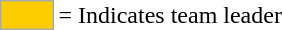<table>
<tr>
<td style="background:#fc0; border:1px solid #aaa; width:2em;"></td>
<td>= Indicates team leader</td>
</tr>
</table>
